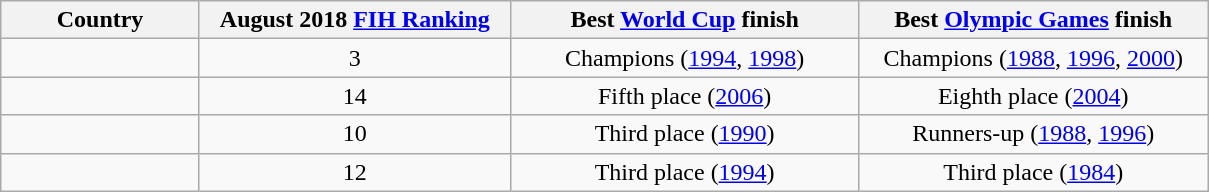<table class="wikitable">
<tr>
<th style="width:125px;">Country</th>
<th style="width:200px;">August 2018 <a href='#'>FIH Ranking</a></th>
<th style="width:225px;">Best <a href='#'>World Cup</a> finish</th>
<th style="width:225px;">Best <a href='#'>Olympic Games</a> finish</th>
</tr>
<tr style="text-align:center;">
<td style="text-align:left;"></td>
<td>3</td>
<td>Champions (<a href='#'>1994</a>, <a href='#'>1998</a>)</td>
<td>Champions (<a href='#'>1988</a>, <a href='#'>1996</a>, <a href='#'>2000</a>)</td>
</tr>
<tr style="text-align:center;">
<td style="text-align:left;"></td>
<td>14</td>
<td>Fifth place (<a href='#'>2006</a>)</td>
<td>Eighth place (<a href='#'>2004</a>)</td>
</tr>
<tr style="text-align:center;">
<td style="text-align:left;"></td>
<td>10</td>
<td>Third place (<a href='#'>1990</a>)</td>
<td>Runners-up (<a href='#'>1988</a>, <a href='#'>1996</a>)</td>
</tr>
<tr style="text-align:center;">
<td style="text-align:left;"></td>
<td>12</td>
<td>Third place (<a href='#'>1994</a>)</td>
<td>Third place (<a href='#'>1984</a>)</td>
</tr>
</table>
